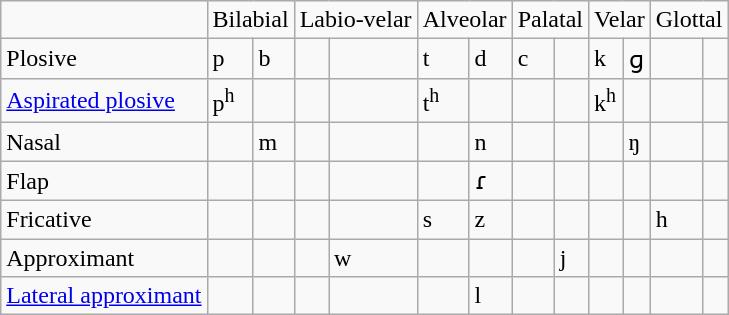<table class="wikitable">
<tr>
<td></td>
<td colspan="2">Bilabial</td>
<td colspan="2">Labio-velar</td>
<td colspan="2">Alveolar</td>
<td colspan="2">Palatal</td>
<td colspan="2">Velar</td>
<td colspan="2">Glottal</td>
</tr>
<tr>
<td>Plosive</td>
<td>p</td>
<td>b</td>
<td></td>
<td></td>
<td>t</td>
<td>d</td>
<td>c</td>
<td></td>
<td>k</td>
<td>ɡ</td>
<td></td>
<td></td>
</tr>
<tr>
<td><a href='#'>Aspirated plosive</a></td>
<td>p<sup>h</sup></td>
<td></td>
<td></td>
<td></td>
<td>t<sup>h</sup></td>
<td></td>
<td></td>
<td></td>
<td>k<sup>h</sup></td>
<td></td>
<td></td>
<td></td>
</tr>
<tr>
<td>Nasal</td>
<td></td>
<td>m</td>
<td></td>
<td></td>
<td></td>
<td>n</td>
<td></td>
<td></td>
<td></td>
<td>ŋ</td>
<td></td>
<td></td>
</tr>
<tr>
<td>Flap</td>
<td></td>
<td></td>
<td></td>
<td></td>
<td></td>
<td>ɾ</td>
<td></td>
<td></td>
<td></td>
<td></td>
<td></td>
<td></td>
</tr>
<tr>
<td>Fricative</td>
<td></td>
<td></td>
<td></td>
<td></td>
<td>s</td>
<td>z</td>
<td></td>
<td></td>
<td></td>
<td></td>
<td>h</td>
<td></td>
</tr>
<tr>
<td>Approximant</td>
<td></td>
<td></td>
<td></td>
<td>w</td>
<td></td>
<td></td>
<td></td>
<td>j</td>
<td></td>
<td></td>
<td></td>
<td></td>
</tr>
<tr>
<td><a href='#'>Lateral approximant</a></td>
<td></td>
<td></td>
<td></td>
<td></td>
<td></td>
<td>l</td>
<td></td>
<td></td>
<td></td>
<td></td>
<td></td>
<td></td>
</tr>
</table>
